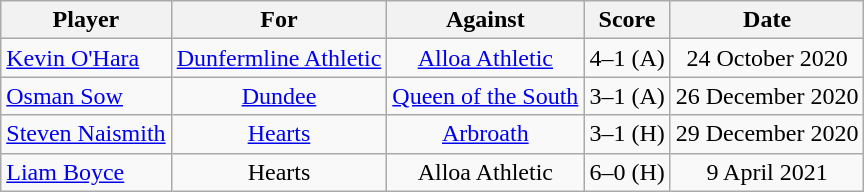<table class="wikitable" style="text-align:center">
<tr>
<th>Player</th>
<th>For</th>
<th>Against</th>
<th>Score</th>
<th>Date</th>
</tr>
<tr>
<td align="left"> <a href='#'>Kevin O'Hara</a></td>
<td><a href='#'>Dunfermline Athletic</a></td>
<td><a href='#'>Alloa Athletic</a></td>
<td>4–1 (A)</td>
<td>24 October 2020</td>
</tr>
<tr>
<td align="left"> <a href='#'>Osman Sow</a></td>
<td><a href='#'>Dundee</a></td>
<td><a href='#'>Queen of the South</a></td>
<td>3–1 (A)</td>
<td>26 December 2020</td>
</tr>
<tr>
<td align="left"> <a href='#'>Steven Naismith</a></td>
<td><a href='#'>Hearts</a></td>
<td><a href='#'>Arbroath</a></td>
<td>3–1 (H)</td>
<td>29 December 2020</td>
</tr>
<tr>
<td align="left"> <a href='#'>Liam Boyce</a></td>
<td>Hearts</td>
<td>Alloa Athletic</td>
<td>6–0 (H)</td>
<td>9 April 2021</td>
</tr>
</table>
